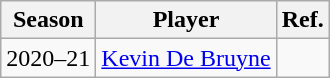<table class="wikitable" style="text-align:center">
<tr>
<th>Season</th>
<th>Player</th>
<th>Ref.</th>
</tr>
<tr>
<td>2020–21</td>
<td> <a href='#'>Kevin De Bruyne</a></td>
<td></td>
</tr>
</table>
